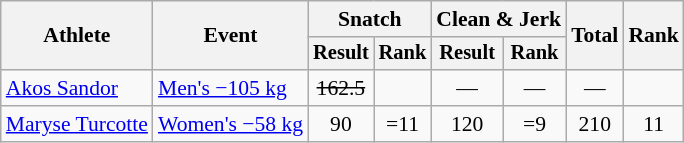<table class="wikitable" style="font-size:90%">
<tr>
<th rowspan="2">Athlete</th>
<th rowspan="2">Event</th>
<th colspan="2">Snatch</th>
<th colspan="2">Clean & Jerk</th>
<th rowspan="2">Total</th>
<th rowspan="2">Rank</th>
</tr>
<tr style="font-size:95%">
<th>Result</th>
<th>Rank</th>
<th>Result</th>
<th>Rank</th>
</tr>
<tr align=center>
<td align=left><a href='#'>Akos Sandor</a></td>
<td align=left><a href='#'>Men's −105 kg</a></td>
<td><s>162.5</s></td>
<td></td>
<td>—</td>
<td>—</td>
<td>—</td>
<td></td>
</tr>
<tr align=center>
<td align=left><a href='#'>Maryse Turcotte</a></td>
<td align=left><a href='#'>Women's −58 kg</a></td>
<td>90</td>
<td>=11</td>
<td>120</td>
<td>=9</td>
<td>210</td>
<td>11</td>
</tr>
</table>
